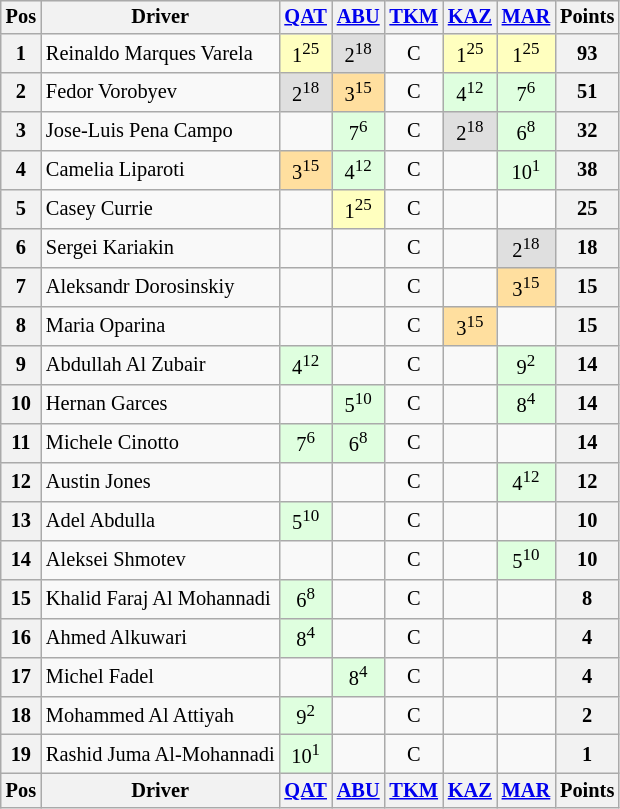<table class="wikitable" style="font-size: 85%; text-align: center; display: inline-table;">
<tr valign="top">
<th valign="middle">Pos</th>
<th valign="middle">Driver</th>
<th><a href='#'>QAT</a><br></th>
<th><a href='#'>ABU</a><br></th>
<th><a href='#'>TKM</a><br></th>
<th><a href='#'>KAZ</a><br></th>
<th><a href='#'>MAR</a><br></th>
<th valign="middle">Points</th>
</tr>
<tr>
<th>1</th>
<td align=left> Reinaldo Marques Varela</td>
<td style="background:#ffffbf;">1<sup>25</sup></td>
<td style="background:#dfdfdf;">2<sup>18</sup></td>
<td>C</td>
<td style="background:#ffffbf;">1<sup>25</sup></td>
<td style="background:#ffffbf;">1<sup>25</sup></td>
<th>93</th>
</tr>
<tr>
<th>2</th>
<td align=left> Fedor Vorobyev</td>
<td style="background:#dfdfdf;">2<sup>18</sup></td>
<td style="background:#ffdf9f;">3<sup>15</sup></td>
<td>C</td>
<td style="background:#dfffdf;">4<sup>12</sup></td>
<td style="background:#dfffdf;">7<sup>6</sup></td>
<th>51</th>
</tr>
<tr>
<th>3</th>
<td align=left> Jose-Luis Pena Campo</td>
<td></td>
<td style="background:#dfffdf;">7<sup>6</sup></td>
<td>C</td>
<td style="background:#dfdfdf;">2<sup>18</sup></td>
<td style="background:#dfffdf;">6<sup>8</sup></td>
<th>32</th>
</tr>
<tr>
<th>4</th>
<td align=left> Camelia Liparoti</td>
<td style="background:#ffdf9f;">3<sup>15</sup></td>
<td style="background:#dfffdf;">4<sup>12</sup></td>
<td>C</td>
<td></td>
<td style="background:#dfffdf;">10<sup>1</sup></td>
<th>38</th>
</tr>
<tr>
<th>5</th>
<td align=left> Casey Currie</td>
<td></td>
<td style="background:#ffffbf;">1<sup>25</sup></td>
<td>C</td>
<td></td>
<td></td>
<th>25</th>
</tr>
<tr>
<th>6</th>
<td align=left> Sergei Kariakin</td>
<td></td>
<td></td>
<td>C</td>
<td></td>
<td style="background:#dfdfdf;">2<sup>18</sup></td>
<th>18</th>
</tr>
<tr>
<th>7</th>
<td align=left> Aleksandr Dorosinskiy</td>
<td></td>
<td></td>
<td>C</td>
<td></td>
<td style="background:#ffdf9f;">3<sup>15</sup></td>
<th>15</th>
</tr>
<tr>
<th>8</th>
<td align=left> Maria Oparina</td>
<td></td>
<td></td>
<td>C</td>
<td style="background:#ffdf9f;">3<sup>15</sup></td>
<td></td>
<th>15</th>
</tr>
<tr>
<th>9</th>
<td align=left> Abdullah Al Zubair</td>
<td style="background:#dfffdf;">4<sup>12</sup></td>
<td></td>
<td>C</td>
<td></td>
<td style="background:#dfffdf;">9<sup>2</sup></td>
<th>14</th>
</tr>
<tr>
<th>10</th>
<td align=left> Hernan Garces</td>
<td></td>
<td style="background:#dfffdf;">5<sup>10</sup></td>
<td>C</td>
<td></td>
<td style="background:#dfffdf;">8<sup>4</sup></td>
<th>14</th>
</tr>
<tr>
<th>11</th>
<td align=left> Michele Cinotto</td>
<td style="background:#dfffdf;">7<sup>6</sup></td>
<td style="background:#dfffdf;">6<sup>8</sup></td>
<td>C</td>
<td></td>
<td></td>
<th>14</th>
</tr>
<tr>
<th>12</th>
<td align=left> Austin Jones</td>
<td></td>
<td></td>
<td>C</td>
<td></td>
<td style="background:#dfffdf;">4<sup>12</sup></td>
<th>12</th>
</tr>
<tr>
<th>13</th>
<td align=left> Adel Abdulla</td>
<td style="background:#dfffdf;">5<sup>10</sup></td>
<td></td>
<td>C</td>
<td></td>
<td></td>
<th>10</th>
</tr>
<tr>
<th>14</th>
<td align=left> Aleksei Shmotev</td>
<td></td>
<td></td>
<td>C</td>
<td></td>
<td style="background:#dfffdf;">5<sup>10</sup></td>
<th>10</th>
</tr>
<tr>
<th>15</th>
<td align=left> Khalid Faraj Al Mohannadi</td>
<td style="background:#dfffdf;">6<sup>8</sup></td>
<td></td>
<td>C</td>
<td></td>
<td></td>
<th>8</th>
</tr>
<tr>
<th>16</th>
<td align=left> Ahmed Alkuwari</td>
<td style="background:#dfffdf;">8<sup>4</sup></td>
<td></td>
<td>C</td>
<td></td>
<td></td>
<th>4</th>
</tr>
<tr>
<th>17</th>
<td align=left> Michel Fadel</td>
<td></td>
<td style="background:#dfffdf;">8<sup>4</sup></td>
<td>C</td>
<td></td>
<td></td>
<th>4</th>
</tr>
<tr>
<th>18</th>
<td align=left> Mohammed Al Attiyah</td>
<td style="background:#dfffdf;">9<sup>2</sup></td>
<td></td>
<td>C</td>
<td></td>
<td></td>
<th>2</th>
</tr>
<tr>
<th>19</th>
<td align=left> Rashid Juma Al-Mohannadi</td>
<td style="background:#dfffdf;">10<sup>1</sup></td>
<td></td>
<td>C</td>
<td></td>
<td></td>
<th>1</th>
</tr>
<tr valign="top">
<th valign="middle">Pos</th>
<th valign="middle">Driver</th>
<th><a href='#'>QAT</a><br></th>
<th><a href='#'>ABU</a><br></th>
<th><a href='#'>TKM</a><br></th>
<th><a href='#'>KAZ</a><br></th>
<th><a href='#'>MAR</a><br></th>
<th valign="middle">Points</th>
</tr>
</table>
